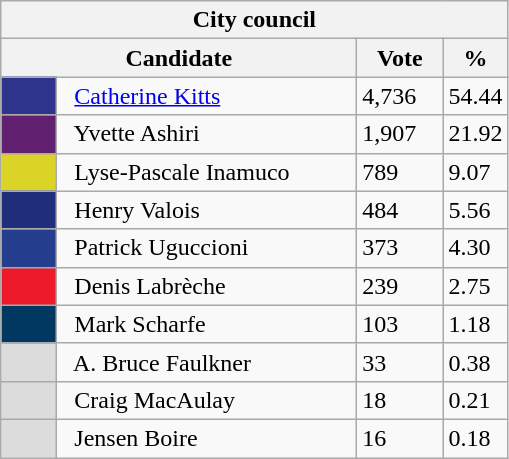<table class="wikitable">
<tr>
<th colspan="4">City council</th>
</tr>
<tr>
<th bgcolor="#DDDDFF" width="230px" colspan="2">Candidate</th>
<th bgcolor="#DDDDFF" width="50px">Vote</th>
<th bgcolor="#DDDDFF" width="30px">%</th>
</tr>
<tr>
<td bgcolor=#2E338C width="30px"> </td>
<td>  <a href='#'>Catherine Kitts</a></td>
<td>4,736</td>
<td>54.44</td>
</tr>
<tr>
<td bgcolor=#611F70 width="30px"> </td>
<td>  Yvette Ashiri</td>
<td>1,907</td>
<td>21.92</td>
</tr>
<tr>
<td bgcolor=#DBD325 width="30px"> </td>
<td>  Lyse-Pascale Inamuco</td>
<td>789</td>
<td>9.07</td>
</tr>
<tr>
<td bgcolor=#1F2D7A width="30px"> </td>
<td>  Henry Valois</td>
<td>484</td>
<td>5.56</td>
</tr>
<tr>
<td bgcolor=#253E8E width="30px"> </td>
<td>  Patrick Uguccioni</td>
<td>373</td>
<td>4.30</td>
</tr>
<tr>
<td bgcolor=#EC1A2A width="30px"> </td>
<td>  Denis Labrèche</td>
<td>239</td>
<td>2.75</td>
</tr>
<tr>
<td bgcolor=#003862 width="30px"> </td>
<td>  Mark Scharfe</td>
<td>103</td>
<td>1.18</td>
</tr>
<tr>
<td bgcolor=#DCDCDC width="30px"> </td>
<td>  A. Bruce Faulkner</td>
<td>33</td>
<td>0.38</td>
</tr>
<tr>
<td bgcolor=#DCDCDC width="30px"> </td>
<td>  Craig MacAulay</td>
<td>18</td>
<td>0.21</td>
</tr>
<tr>
<td bgcolor=#DCDCDC width="30px"> </td>
<td>  Jensen Boire</td>
<td>16</td>
<td>0.18</td>
</tr>
</table>
